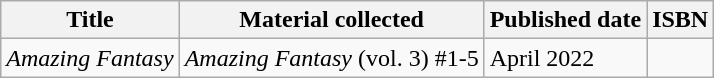<table class="wikitable">
<tr>
<th>Title</th>
<th>Material collected</th>
<th>Published date</th>
<th>ISBN</th>
</tr>
<tr>
<td><em>Amazing Fantasy</em></td>
<td><em>Amazing Fantasy</em> (vol. 3) #1-5</td>
<td>April 2022</td>
<td></td>
</tr>
</table>
